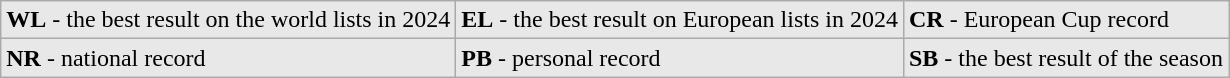<table class = wikitable>
<tr bgcolor=e8e8e8>
<td><strong>WL</strong> - the best result on the world lists in 2024</td>
<td><strong>EL</strong> - the best result on European lists in 2024</td>
<td><strong>CR</strong> - European Cup record</td>
</tr>
<tr bgcolor=e8e8e8>
<td><strong>NR</strong> - national record</td>
<td><strong>PB</strong> - personal record</td>
<td><strong>SB</strong> - the best result of the season</td>
</tr>
</table>
